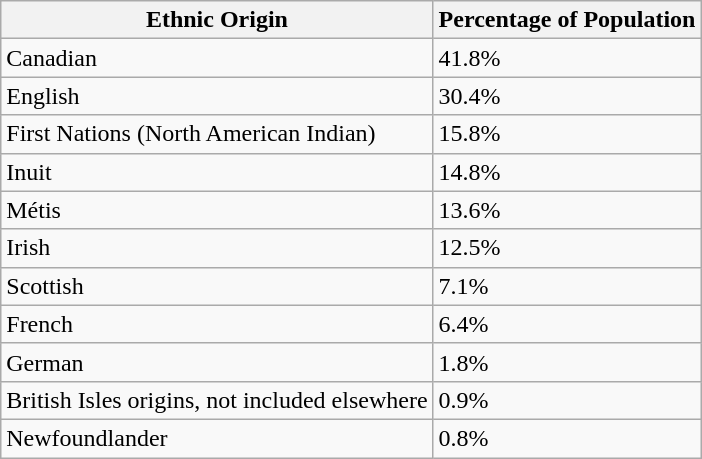<table class="wikitable">
<tr>
<th>Ethnic Origin</th>
<th>Percentage of Population</th>
</tr>
<tr>
<td>Canadian</td>
<td>41.8%</td>
</tr>
<tr>
<td>English</td>
<td>30.4%</td>
</tr>
<tr>
<td>First Nations (North American Indian)</td>
<td>15.8%</td>
</tr>
<tr>
<td>Inuit</td>
<td>14.8%</td>
</tr>
<tr>
<td>Métis</td>
<td>13.6%</td>
</tr>
<tr>
<td>Irish</td>
<td>12.5%</td>
</tr>
<tr>
<td>Scottish</td>
<td>7.1%</td>
</tr>
<tr>
<td>French</td>
<td>6.4%</td>
</tr>
<tr>
<td>German</td>
<td>1.8%</td>
</tr>
<tr>
<td>British Isles origins, not included elsewhere</td>
<td>0.9%</td>
</tr>
<tr>
<td>Newfoundlander</td>
<td>0.8%</td>
</tr>
</table>
